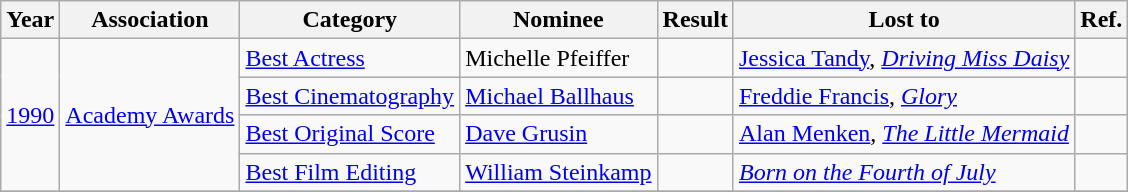<table class="wikitable">
<tr>
<th>Year</th>
<th>Association</th>
<th>Category</th>
<th>Nominee</th>
<th>Result</th>
<th>Lost to</th>
<th>Ref.</th>
</tr>
<tr>
<td rowspan=4><a href='#'>1990</a></td>
<td rowspan=4><a href='#'>Academy Awards</a></td>
<td><a href='#'>Best Actress</a></td>
<td>Michelle Pfeiffer</td>
<td></td>
<td><a href='#'>Jessica Tandy</a>, <em><a href='#'>Driving Miss Daisy</a></em></td>
<td></td>
</tr>
<tr>
<td><a href='#'>Best Cinematography</a></td>
<td><a href='#'>Michael Ballhaus</a></td>
<td></td>
<td><a href='#'>Freddie Francis</a>, <em><a href='#'>Glory</a></em></td>
<td></td>
</tr>
<tr>
<td><a href='#'>Best Original Score</a></td>
<td><a href='#'>Dave Grusin</a></td>
<td></td>
<td><a href='#'>Alan Menken</a>, <em><a href='#'>The Little Mermaid</a></em></td>
<td></td>
</tr>
<tr>
<td><a href='#'>Best Film Editing</a></td>
<td><a href='#'>William Steinkamp</a></td>
<td></td>
<td><em><a href='#'>Born on the Fourth of July</a></em></td>
<td></td>
</tr>
<tr>
</tr>
</table>
